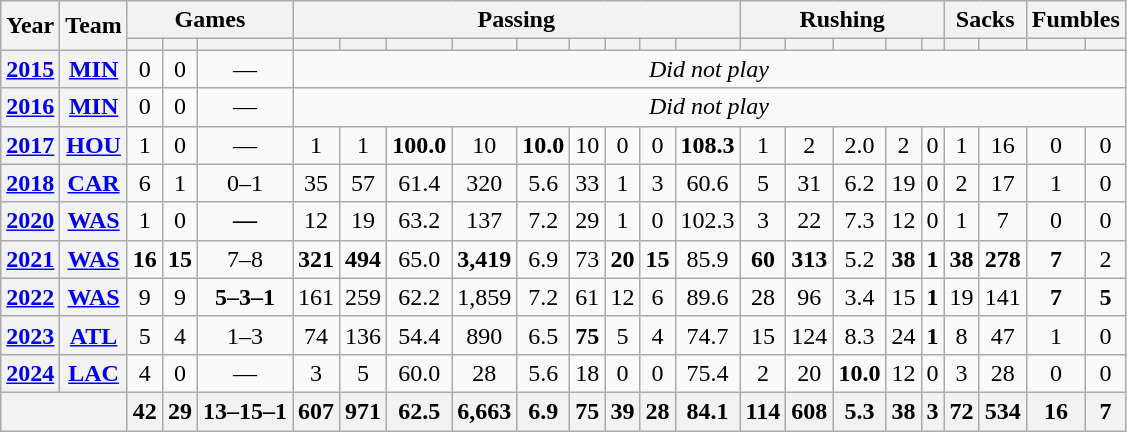<table class="wikitable" style="text-align:center;">
<tr>
<th rowspan="2">Year</th>
<th rowspan="2">Team</th>
<th colspan="3">Games</th>
<th colspan="9">Passing</th>
<th colspan="5">Rushing</th>
<th colspan="2">Sacks</th>
<th colspan="2">Fumbles</th>
</tr>
<tr>
<th></th>
<th></th>
<th></th>
<th></th>
<th></th>
<th></th>
<th></th>
<th></th>
<th></th>
<th></th>
<th></th>
<th></th>
<th></th>
<th></th>
<th></th>
<th></th>
<th></th>
<th></th>
<th></th>
<th></th>
<th></th>
</tr>
<tr>
<th><a href='#'>2015</a></th>
<th><a href='#'>MIN</a></th>
<td>0</td>
<td>0</td>
<td>—</td>
<td colspan="18"><em>Did not play</em></td>
</tr>
<tr>
<th><a href='#'>2016</a></th>
<th><a href='#'>MIN</a></th>
<td>0</td>
<td>0</td>
<td>—</td>
<td colspan="18"><em>Did not play</em></td>
</tr>
<tr>
<th><a href='#'>2017</a></th>
<th><a href='#'>HOU</a></th>
<td>1</td>
<td>0</td>
<td>—</td>
<td>1</td>
<td>1</td>
<td><strong>100.0</strong></td>
<td>10</td>
<td><strong>10.0</strong></td>
<td>10</td>
<td>0</td>
<td>0</td>
<td><strong>108.3</strong></td>
<td>1</td>
<td>2</td>
<td>2.0</td>
<td>2</td>
<td>0</td>
<td>1</td>
<td>16</td>
<td>0</td>
<td>0</td>
</tr>
<tr>
<th><a href='#'>2018</a></th>
<th><a href='#'>CAR</a></th>
<td>6</td>
<td>1</td>
<td>0–1</td>
<td>35</td>
<td>57</td>
<td>61.4</td>
<td>320</td>
<td>5.6</td>
<td>33</td>
<td>1</td>
<td>3</td>
<td>60.6</td>
<td>5</td>
<td>31</td>
<td>6.2</td>
<td>19</td>
<td>0</td>
<td>2</td>
<td>17</td>
<td>1</td>
<td>0</td>
</tr>
<tr>
<th><a href='#'><strong>2020</strong></a></th>
<th><a href='#'><strong>WAS</strong></a></th>
<td>1</td>
<td>0</td>
<td><strong>—</strong></td>
<td>12</td>
<td>19</td>
<td>63.2</td>
<td>137</td>
<td>7.2</td>
<td>29</td>
<td>1</td>
<td>0</td>
<td>102.3</td>
<td>3</td>
<td>22</td>
<td>7.3</td>
<td>12</td>
<td>0</td>
<td>1</td>
<td>7</td>
<td>0</td>
<td>0</td>
</tr>
<tr>
<th><a href='#'>2021</a></th>
<th><a href='#'>WAS</a></th>
<td><strong>16</strong></td>
<td><strong>15</strong></td>
<td>7–8</td>
<td><strong>321</strong></td>
<td><strong>494</strong></td>
<td>65.0</td>
<td><strong>3,419</strong></td>
<td>6.9</td>
<td>73</td>
<td><strong>20</strong></td>
<td><strong>15</strong></td>
<td>85.9</td>
<td><strong>60</strong></td>
<td><strong>313</strong></td>
<td>5.2</td>
<td><strong>38</strong></td>
<td><strong>1</strong></td>
<td><strong>38</strong></td>
<td><strong>278</strong></td>
<td><strong>7</strong></td>
<td>2</td>
</tr>
<tr>
<th><a href='#'>2022</a></th>
<th><a href='#'>WAS</a></th>
<td>9</td>
<td>9</td>
<td><strong>5–3–1</strong></td>
<td>161</td>
<td>259</td>
<td>62.2</td>
<td>1,859</td>
<td>7.2</td>
<td>61</td>
<td>12</td>
<td>6</td>
<td>89.6</td>
<td>28</td>
<td>96</td>
<td>3.4</td>
<td>15</td>
<td><strong>1</strong></td>
<td>19</td>
<td>141</td>
<td><strong>7</strong></td>
<td><strong>5</strong></td>
</tr>
<tr>
<th><a href='#'>2023</a></th>
<th><a href='#'>ATL</a></th>
<td>5</td>
<td>4</td>
<td>1–3</td>
<td>74</td>
<td>136</td>
<td>54.4</td>
<td>890</td>
<td>6.5</td>
<td><strong>75</strong></td>
<td>5</td>
<td>4</td>
<td>74.7</td>
<td>15</td>
<td>124</td>
<td>8.3</td>
<td>24</td>
<td><strong>1</strong></td>
<td>8</td>
<td>47</td>
<td>1</td>
<td>0</td>
</tr>
<tr>
<th><a href='#'>2024</a></th>
<th><a href='#'>LAC</a></th>
<td>4</td>
<td>0</td>
<td>—</td>
<td>3</td>
<td>5</td>
<td>60.0</td>
<td>28</td>
<td>5.6</td>
<td>18</td>
<td>0</td>
<td>0</td>
<td>75.4</td>
<td>2</td>
<td>20</td>
<td><strong>10.0</strong></td>
<td>12</td>
<td>0</td>
<td>3</td>
<td>28</td>
<td>0</td>
<td>0</td>
</tr>
<tr>
<th colspan="2"></th>
<th>42</th>
<th>29</th>
<th>13–15–1</th>
<th>607</th>
<th>971</th>
<th>62.5</th>
<th>6,663</th>
<th>6.9</th>
<th>75</th>
<th>39</th>
<th>28</th>
<th>84.1</th>
<th>114</th>
<th>608</th>
<th>5.3</th>
<th>38</th>
<th>3</th>
<th>72</th>
<th>534</th>
<th>16</th>
<th>7</th>
</tr>
</table>
